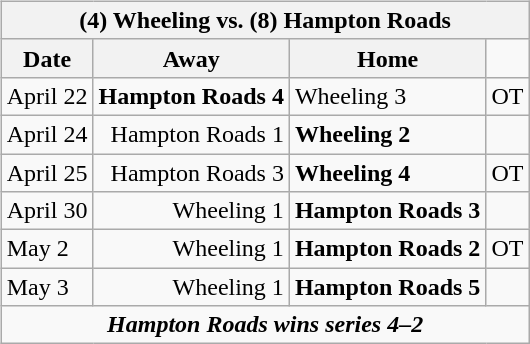<table cellspacing="10">
<tr>
<td valign="top"><br><table class="wikitable">
<tr>
<th bgcolor="#DDDDDD" colspan="4">(4) Wheeling vs. (8) Hampton Roads</th>
</tr>
<tr>
<th>Date</th>
<th>Away</th>
<th>Home</th>
</tr>
<tr>
<td>April 22</td>
<td align="right"><strong>Hampton Roads 4</strong></td>
<td>Wheeling 3</td>
<td>OT</td>
</tr>
<tr>
<td>April 24</td>
<td align="right">Hampton Roads 1</td>
<td><strong>Wheeling 2</strong></td>
</tr>
<tr>
<td>April 25</td>
<td align="right">Hampton Roads 3</td>
<td><strong>Wheeling 4</strong></td>
<td>OT</td>
</tr>
<tr>
<td>April 30</td>
<td align="right">Wheeling 1</td>
<td><strong>Hampton Roads 3</strong></td>
</tr>
<tr>
<td>May 2</td>
<td align="right">Wheeling 1</td>
<td><strong>Hampton Roads 2</strong></td>
<td>OT</td>
</tr>
<tr>
<td>May 3</td>
<td align="right">Wheeling 1</td>
<td><strong>Hampton Roads 5</strong></td>
</tr>
<tr align="center">
<td colspan="4"><strong><em>Hampton Roads wins series 4–2</em></strong></td>
</tr>
</table>
</td>
</tr>
</table>
